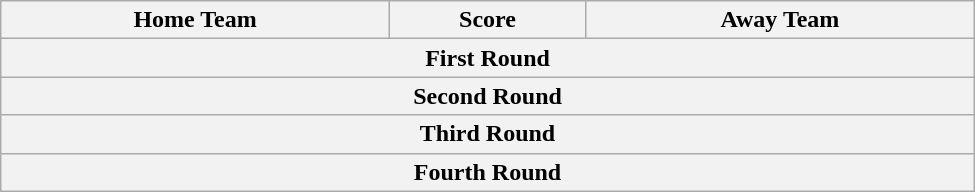<table class="wikitable" style="text-align: center; width:650px">
<tr>
<th scope=col width="245px">Home Team</th>
<th scope=col width="120px">Score</th>
<th scope=col width="245px">Away Team</th>
</tr>
<tr>
<th colspan="3">First Round<br></th>
</tr>
<tr>
<th colspan="3">Second Round<br>


</th>
</tr>
<tr>
<th colspan="3">Third Round<br>
</th>
</tr>
<tr>
<th colspan="3">Fourth Round<br></th>
</tr>
</table>
